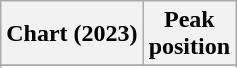<table class="wikitable sortable plainrowheaders" style="text-align:center;">
<tr>
<th scope="col">Chart (2023)</th>
<th scope="col">Peak<br>position</th>
</tr>
<tr>
</tr>
<tr>
</tr>
<tr>
</tr>
<tr>
</tr>
</table>
